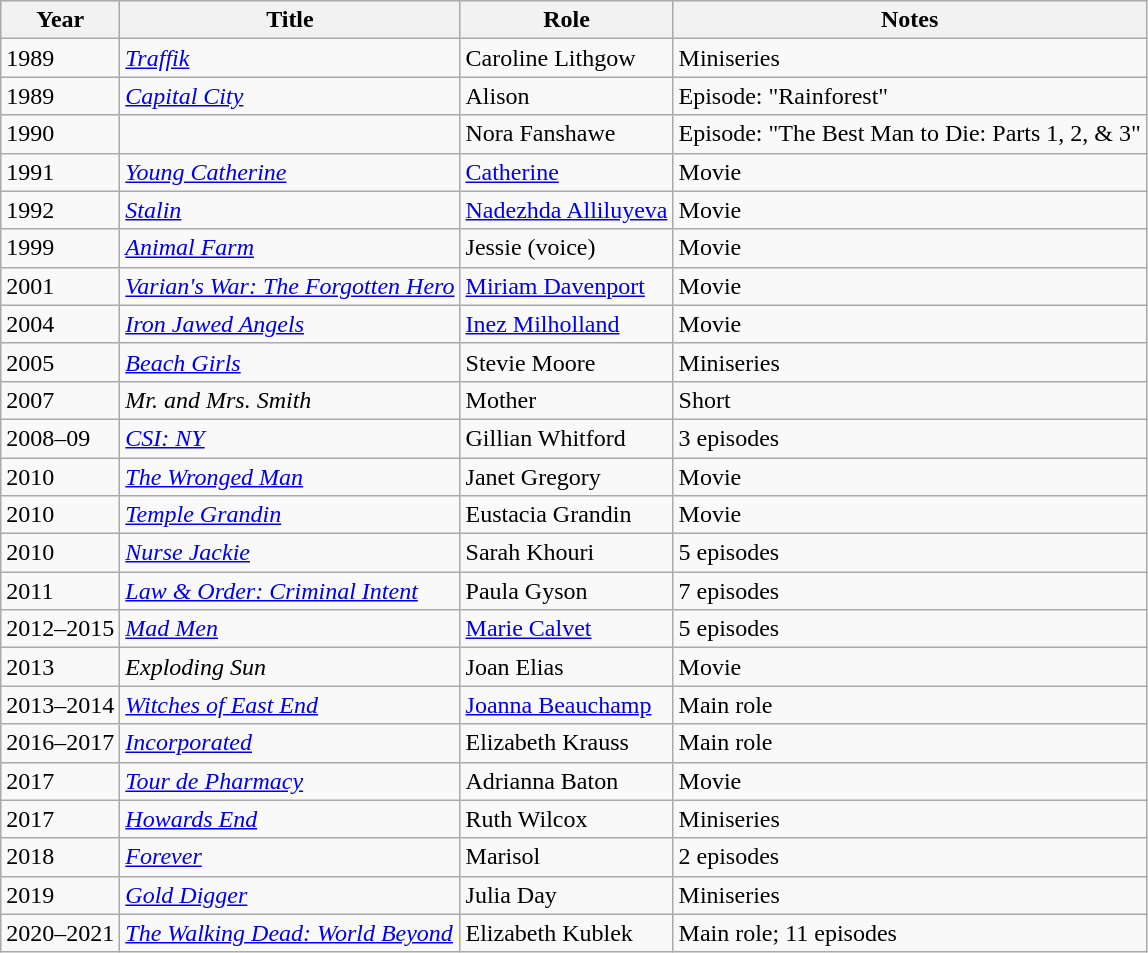<table class="wikitable sortable">
<tr>
<th>Year</th>
<th>Title</th>
<th>Role</th>
<th class="unsortable">Notes</th>
</tr>
<tr>
<td>1989</td>
<td><em><a href='#'>Traffik</a></em></td>
<td>Caroline Lithgow</td>
<td>Miniseries</td>
</tr>
<tr>
<td>1989</td>
<td><em><a href='#'>Capital City</a></em></td>
<td>Alison</td>
<td>Episode: "Rainforest"</td>
</tr>
<tr>
<td>1990</td>
<td><em></em></td>
<td>Nora Fanshawe</td>
<td>Episode: "The Best Man to Die: Parts 1, 2, & 3"</td>
</tr>
<tr>
<td>1991</td>
<td><em><a href='#'>Young Catherine</a></em></td>
<td><a href='#'>Catherine</a></td>
<td>Movie</td>
</tr>
<tr>
<td>1992</td>
<td><em><a href='#'>Stalin</a></em></td>
<td><a href='#'>Nadezhda Alliluyeva</a></td>
<td>Movie</td>
</tr>
<tr>
<td>1999</td>
<td><em><a href='#'>Animal Farm</a></em></td>
<td>Jessie (voice)</td>
<td>Movie</td>
</tr>
<tr>
<td>2001</td>
<td><em><a href='#'>Varian's War: The Forgotten Hero</a></em></td>
<td><a href='#'>Miriam Davenport</a></td>
<td>Movie</td>
</tr>
<tr>
<td>2004</td>
<td><em><a href='#'>Iron Jawed Angels</a></em></td>
<td><a href='#'>Inez Milholland</a></td>
<td>Movie</td>
</tr>
<tr>
<td>2005</td>
<td><em><a href='#'>Beach Girls</a></em></td>
<td>Stevie Moore</td>
<td>Miniseries</td>
</tr>
<tr>
<td>2007</td>
<td><em>Mr. and Mrs. Smith</em></td>
<td>Mother</td>
<td>Short</td>
</tr>
<tr>
<td>2008–09</td>
<td><em><a href='#'>CSI: NY</a></em></td>
<td>Gillian Whitford</td>
<td>3 episodes</td>
</tr>
<tr>
<td>2010</td>
<td><em><a href='#'>The Wronged Man</a></em></td>
<td>Janet Gregory</td>
<td>Movie</td>
</tr>
<tr>
<td>2010</td>
<td><em><a href='#'>Temple Grandin</a></em></td>
<td>Eustacia Grandin</td>
<td>Movie</td>
</tr>
<tr>
<td>2010</td>
<td><em><a href='#'>Nurse Jackie</a></em></td>
<td>Sarah Khouri</td>
<td>5 episodes</td>
</tr>
<tr>
<td>2011</td>
<td><em><a href='#'>Law & Order: Criminal Intent</a></em></td>
<td>Paula Gyson</td>
<td>7 episodes</td>
</tr>
<tr>
<td>2012–2015</td>
<td><em><a href='#'>Mad Men</a></em></td>
<td><a href='#'>Marie Calvet</a></td>
<td>5 episodes</td>
</tr>
<tr>
<td>2013</td>
<td><em>Exploding Sun</em></td>
<td>Joan Elias</td>
<td>Movie</td>
</tr>
<tr>
<td>2013–2014</td>
<td><em><a href='#'>Witches of East End</a></em></td>
<td><a href='#'>Joanna Beauchamp</a></td>
<td>Main role</td>
</tr>
<tr>
<td>2016–2017</td>
<td><em><a href='#'>Incorporated</a></em></td>
<td>Elizabeth Krauss</td>
<td>Main role</td>
</tr>
<tr>
<td>2017</td>
<td><em><a href='#'>Tour de Pharmacy</a></em></td>
<td>Adrianna Baton</td>
<td>Movie</td>
</tr>
<tr>
<td>2017</td>
<td><em><a href='#'>Howards End</a></em></td>
<td>Ruth Wilcox</td>
<td>Miniseries</td>
</tr>
<tr>
<td>2018</td>
<td><a href='#'><em>Forever</em></a></td>
<td>Marisol</td>
<td>2 episodes</td>
</tr>
<tr>
<td>2019</td>
<td><em><a href='#'>Gold Digger</a></em></td>
<td>Julia Day</td>
<td>Miniseries</td>
</tr>
<tr>
<td>2020–2021</td>
<td><em><a href='#'>The Walking Dead: World Beyond</a></em></td>
<td>Elizabeth Kublek</td>
<td>Main role; 11 episodes</td>
</tr>
</table>
